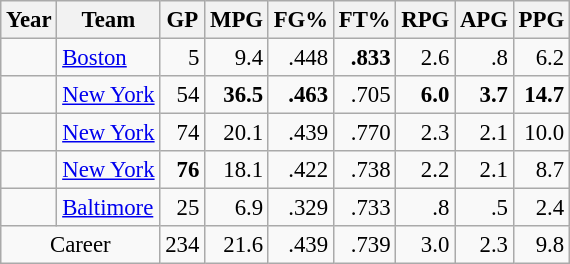<table class="wikitable sortable" style="font-size:95%; text-align:right;">
<tr>
<th>Year</th>
<th>Team</th>
<th>GP</th>
<th>MPG</th>
<th>FG%</th>
<th>FT%</th>
<th>RPG</th>
<th>APG</th>
<th>PPG</th>
</tr>
<tr>
<td style="text-align:left;"></td>
<td style="text-align:left;"><a href='#'>Boston</a></td>
<td>5</td>
<td>9.4</td>
<td>.448</td>
<td><strong>.833</strong></td>
<td>2.6</td>
<td>.8</td>
<td>6.2</td>
</tr>
<tr>
<td style="text-align:left;"></td>
<td style="text-align:left;"><a href='#'>New York</a></td>
<td>54</td>
<td><strong>36.5</strong></td>
<td><strong>.463</strong></td>
<td>.705</td>
<td><strong>6.0</strong></td>
<td><strong>3.7</strong></td>
<td><strong>14.7</strong></td>
</tr>
<tr>
<td style="text-align:left;"></td>
<td style="text-align:left;"><a href='#'>New York</a></td>
<td>74</td>
<td>20.1</td>
<td>.439</td>
<td>.770</td>
<td>2.3</td>
<td>2.1</td>
<td>10.0</td>
</tr>
<tr>
<td style="text-align:left;"></td>
<td style="text-align:left;"><a href='#'>New York</a></td>
<td><strong>76</strong></td>
<td>18.1</td>
<td>.422</td>
<td>.738</td>
<td>2.2</td>
<td>2.1</td>
<td>8.7</td>
</tr>
<tr>
<td style="text-align:left;"></td>
<td style="text-align:left;"><a href='#'>Baltimore</a></td>
<td>25</td>
<td>6.9</td>
<td>.329</td>
<td>.733</td>
<td>.8</td>
<td>.5</td>
<td>2.4</td>
</tr>
<tr class="sortbottom">
<td style="text-align:center;" colspan="2">Career</td>
<td>234</td>
<td>21.6</td>
<td>.439</td>
<td>.739</td>
<td>3.0</td>
<td>2.3</td>
<td>9.8</td>
</tr>
</table>
